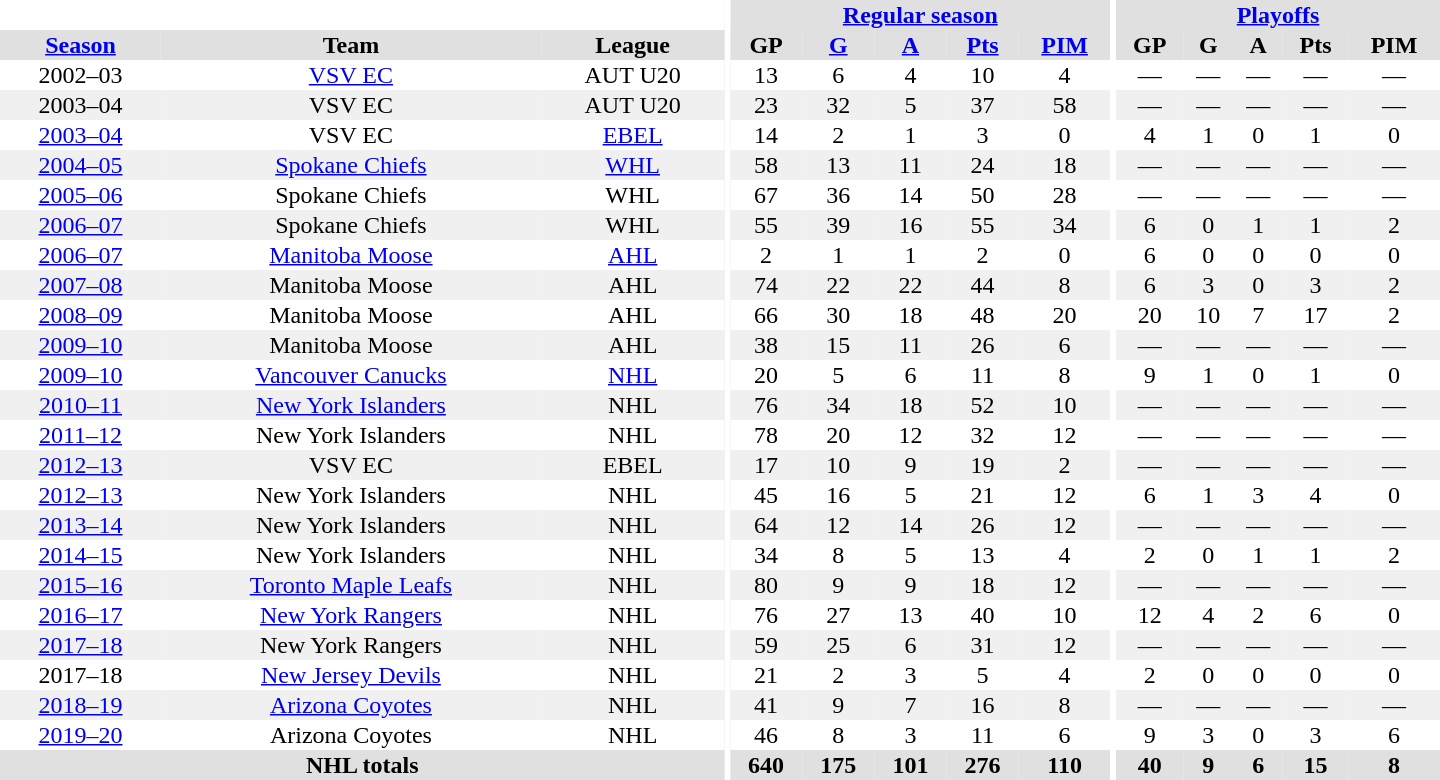<table border="0" cellpadding="1" cellspacing="0" style="text-align:center; width:60em">
<tr bgcolor="#e0e0e0">
<th colspan="3" bgcolor="#ffffff"></th>
<th rowspan="99" bgcolor="#ffffff"></th>
<th colspan="5"><a href='#'>Regular season</a></th>
<th rowspan="99" bgcolor="#ffffff"></th>
<th colspan="5"><a href='#'>Playoffs</a></th>
</tr>
<tr bgcolor="#e0e0e0">
<th><a href='#'>Season</a></th>
<th>Team</th>
<th>League</th>
<th>GP</th>
<th><a href='#'>G</a></th>
<th><a href='#'>A</a></th>
<th><a href='#'>Pts</a></th>
<th><a href='#'>PIM</a></th>
<th>GP</th>
<th>G</th>
<th>A</th>
<th>Pts</th>
<th>PIM</th>
</tr>
<tr>
<td>2002–03</td>
<td><a href='#'>VSV EC</a></td>
<td>AUT U20</td>
<td>13</td>
<td>6</td>
<td>4</td>
<td>10</td>
<td>4</td>
<td>—</td>
<td>—</td>
<td>—</td>
<td>—</td>
<td>—</td>
</tr>
<tr bgcolor="#f0f0f0">
<td>2003–04</td>
<td>VSV EC</td>
<td>AUT U20</td>
<td>23</td>
<td>32</td>
<td>5</td>
<td>37</td>
<td>58</td>
<td>—</td>
<td>—</td>
<td>—</td>
<td>—</td>
<td>—</td>
</tr>
<tr>
<td><a href='#'>2003–04</a></td>
<td>VSV EC</td>
<td><a href='#'>EBEL</a></td>
<td>14</td>
<td>2</td>
<td>1</td>
<td>3</td>
<td>0</td>
<td>4</td>
<td>1</td>
<td>0</td>
<td>1</td>
<td>0</td>
</tr>
<tr bgcolor="#f0f0f0">
<td><a href='#'>2004–05</a></td>
<td><a href='#'>Spokane Chiefs</a></td>
<td><a href='#'>WHL</a></td>
<td>58</td>
<td>13</td>
<td>11</td>
<td>24</td>
<td>18</td>
<td>—</td>
<td>—</td>
<td>—</td>
<td>—</td>
<td>—</td>
</tr>
<tr>
<td><a href='#'>2005–06</a></td>
<td>Spokane Chiefs</td>
<td>WHL</td>
<td>67</td>
<td>36</td>
<td>14</td>
<td>50</td>
<td>28</td>
<td>—</td>
<td>—</td>
<td>—</td>
<td>—</td>
<td>—</td>
</tr>
<tr bgcolor="#f0f0f0">
<td><a href='#'>2006–07</a></td>
<td>Spokane Chiefs</td>
<td>WHL</td>
<td>55</td>
<td>39</td>
<td>16</td>
<td>55</td>
<td>34</td>
<td>6</td>
<td>0</td>
<td>1</td>
<td>1</td>
<td>2</td>
</tr>
<tr>
<td><a href='#'>2006–07</a></td>
<td><a href='#'>Manitoba Moose</a></td>
<td><a href='#'>AHL</a></td>
<td>2</td>
<td>1</td>
<td>1</td>
<td>2</td>
<td>0</td>
<td>6</td>
<td>0</td>
<td>0</td>
<td>0</td>
<td>0</td>
</tr>
<tr bgcolor="#f0f0f0">
<td><a href='#'>2007–08</a></td>
<td>Manitoba Moose</td>
<td>AHL</td>
<td>74</td>
<td>22</td>
<td>22</td>
<td>44</td>
<td>8</td>
<td>6</td>
<td>3</td>
<td>0</td>
<td>3</td>
<td>2</td>
</tr>
<tr>
<td><a href='#'>2008–09</a></td>
<td>Manitoba Moose</td>
<td>AHL</td>
<td>66</td>
<td>30</td>
<td>18</td>
<td>48</td>
<td>20</td>
<td>20</td>
<td>10</td>
<td>7</td>
<td>17</td>
<td>2</td>
</tr>
<tr bgcolor="#f0f0f0">
<td><a href='#'>2009–10</a></td>
<td>Manitoba Moose</td>
<td>AHL</td>
<td>38</td>
<td>15</td>
<td>11</td>
<td>26</td>
<td>6</td>
<td>—</td>
<td>—</td>
<td>—</td>
<td>—</td>
<td>—</td>
</tr>
<tr>
<td><a href='#'>2009–10</a></td>
<td><a href='#'>Vancouver Canucks</a></td>
<td><a href='#'>NHL</a></td>
<td>20</td>
<td>5</td>
<td>6</td>
<td>11</td>
<td>8</td>
<td>9</td>
<td>1</td>
<td>0</td>
<td>1</td>
<td>0</td>
</tr>
<tr bgcolor="#f0f0f0">
<td><a href='#'>2010–11</a></td>
<td><a href='#'>New York Islanders</a></td>
<td>NHL</td>
<td>76</td>
<td>34</td>
<td>18</td>
<td>52</td>
<td>10</td>
<td>—</td>
<td>—</td>
<td>—</td>
<td>—</td>
<td>—</td>
</tr>
<tr>
<td><a href='#'>2011–12</a></td>
<td>New York Islanders</td>
<td>NHL</td>
<td>78</td>
<td>20</td>
<td>12</td>
<td>32</td>
<td>12</td>
<td>—</td>
<td>—</td>
<td>—</td>
<td>—</td>
<td>—</td>
</tr>
<tr bgcolor="#f0f0f0">
<td><a href='#'>2012–13</a></td>
<td>VSV EC</td>
<td>EBEL</td>
<td>17</td>
<td>10</td>
<td>9</td>
<td>19</td>
<td>2</td>
<td>—</td>
<td>—</td>
<td>—</td>
<td>—</td>
<td>—</td>
</tr>
<tr>
<td><a href='#'>2012–13</a></td>
<td>New York Islanders</td>
<td>NHL</td>
<td>45</td>
<td>16</td>
<td>5</td>
<td>21</td>
<td>12</td>
<td>6</td>
<td>1</td>
<td>3</td>
<td>4</td>
<td>0</td>
</tr>
<tr bgcolor="#f0f0f0">
<td><a href='#'>2013–14</a></td>
<td>New York Islanders</td>
<td>NHL</td>
<td>64</td>
<td>12</td>
<td>14</td>
<td>26</td>
<td>12</td>
<td>—</td>
<td>—</td>
<td>—</td>
<td>—</td>
<td>—</td>
</tr>
<tr>
<td><a href='#'>2014–15</a></td>
<td>New York Islanders</td>
<td>NHL</td>
<td>34</td>
<td>8</td>
<td>5</td>
<td>13</td>
<td>4</td>
<td>2</td>
<td>0</td>
<td>1</td>
<td>1</td>
<td>2</td>
</tr>
<tr bgcolor="#f0f0f0">
<td><a href='#'>2015–16</a></td>
<td><a href='#'>Toronto Maple Leafs</a></td>
<td>NHL</td>
<td>80</td>
<td>9</td>
<td>9</td>
<td>18</td>
<td>12</td>
<td>—</td>
<td>—</td>
<td>—</td>
<td>—</td>
<td>—</td>
</tr>
<tr>
<td><a href='#'>2016–17</a></td>
<td><a href='#'>New York Rangers</a></td>
<td>NHL</td>
<td>76</td>
<td>27</td>
<td>13</td>
<td>40</td>
<td>10</td>
<td>12</td>
<td>4</td>
<td>2</td>
<td>6</td>
<td>0</td>
</tr>
<tr bgcolor="#f0f0f0">
<td><a href='#'>2017–18</a></td>
<td>New York Rangers</td>
<td>NHL</td>
<td>59</td>
<td>25</td>
<td>6</td>
<td>31</td>
<td>12</td>
<td>—</td>
<td>—</td>
<td>—</td>
<td>—</td>
<td>—</td>
</tr>
<tr>
<td>2017–18</td>
<td><a href='#'>New Jersey Devils</a></td>
<td>NHL</td>
<td>21</td>
<td>2</td>
<td>3</td>
<td>5</td>
<td>4</td>
<td>2</td>
<td>0</td>
<td>0</td>
<td>0</td>
<td>0</td>
</tr>
<tr bgcolor="#f0f0f0">
<td><a href='#'>2018–19</a></td>
<td><a href='#'>Arizona Coyotes</a></td>
<td>NHL</td>
<td>41</td>
<td>9</td>
<td>7</td>
<td>16</td>
<td>8</td>
<td>—</td>
<td>—</td>
<td>—</td>
<td>—</td>
<td>—</td>
</tr>
<tr>
<td><a href='#'>2019–20</a></td>
<td>Arizona Coyotes</td>
<td>NHL</td>
<td>46</td>
<td>8</td>
<td>3</td>
<td>11</td>
<td>6</td>
<td>9</td>
<td>3</td>
<td>0</td>
<td>3</td>
<td>6</td>
</tr>
<tr bgcolor="#e0e0e0">
<th colspan="3">NHL totals</th>
<th>640</th>
<th>175</th>
<th>101</th>
<th>276</th>
<th>110</th>
<th>40</th>
<th>9</th>
<th>6</th>
<th>15</th>
<th>8</th>
</tr>
</table>
